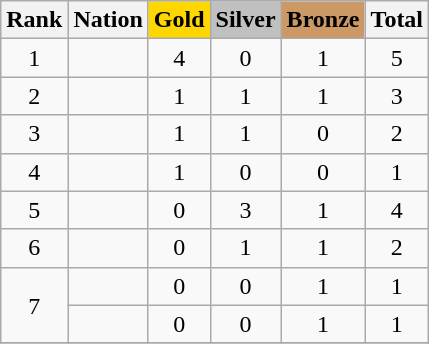<table class="wikitable sortable" style="text-align:center">
<tr>
<th>Rank</th>
<th>Nation</th>
<th style="background-color:gold">Gold</th>
<th style="background-color:silver">Silver</th>
<th style="background-color:#cc9966">Bronze</th>
<th>Total</th>
</tr>
<tr>
<td>1</td>
<td align=left></td>
<td>4</td>
<td>0</td>
<td>1</td>
<td>5</td>
</tr>
<tr>
<td>2</td>
<td align=left></td>
<td>1</td>
<td>1</td>
<td>1</td>
<td>3</td>
</tr>
<tr>
<td>3</td>
<td align=left></td>
<td>1</td>
<td>1</td>
<td>0</td>
<td>2</td>
</tr>
<tr>
<td>4</td>
<td align=left></td>
<td>1</td>
<td>0</td>
<td>0</td>
<td>1</td>
</tr>
<tr>
<td>5</td>
<td align=left></td>
<td>0</td>
<td>3</td>
<td>1</td>
<td>4</td>
</tr>
<tr>
<td>6</td>
<td align=left></td>
<td>0</td>
<td>1</td>
<td>1</td>
<td>2</td>
</tr>
<tr>
<td rowspan=2>7</td>
<td align=left></td>
<td>0</td>
<td>0</td>
<td>1</td>
<td>1</td>
</tr>
<tr>
<td align=left></td>
<td>0</td>
<td>0</td>
<td>1</td>
<td>1</td>
</tr>
<tr>
</tr>
</table>
